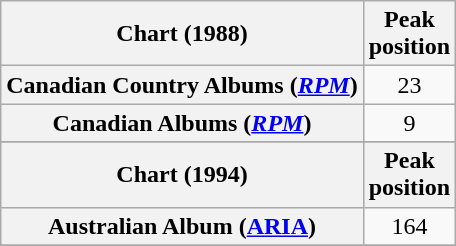<table class="wikitable sortable plainrowheaders" style="text-align:center">
<tr>
<th scope="col">Chart (1988)</th>
<th scope="col">Peak<br> position</th>
</tr>
<tr>
<th scope="row">Canadian Country Albums (<em><a href='#'>RPM</a></em>)</th>
<td>23</td>
</tr>
<tr>
<th scope="row">Canadian Albums (<em><a href='#'>RPM</a></em>)</th>
<td>9</td>
</tr>
<tr>
</tr>
<tr>
</tr>
<tr>
<th scope="col">Chart (1994)</th>
<th scope="col">Peak<br> position</th>
</tr>
<tr>
<th scope="row">Australian Album (<a href='#'>ARIA</a>)</th>
<td>164</td>
</tr>
<tr>
</tr>
</table>
